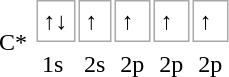<table cellpadding=4px>
<tr>
<td rowspan=2>C*</td>
<td style="border: 1px solid darkgray;">↑↓</td>
<td style="border: 1px solid darkgray;">↑</td>
<td style="border: 1px solid darkgray;">↑</td>
<td style="border: 1px solid darkgray;">↑</td>
<td style="border: 1px solid darkgray;">↑</td>
</tr>
<tr>
<td>1s</td>
<td>2s</td>
<td>2p</td>
<td>2p</td>
<td>2p</td>
</tr>
</table>
